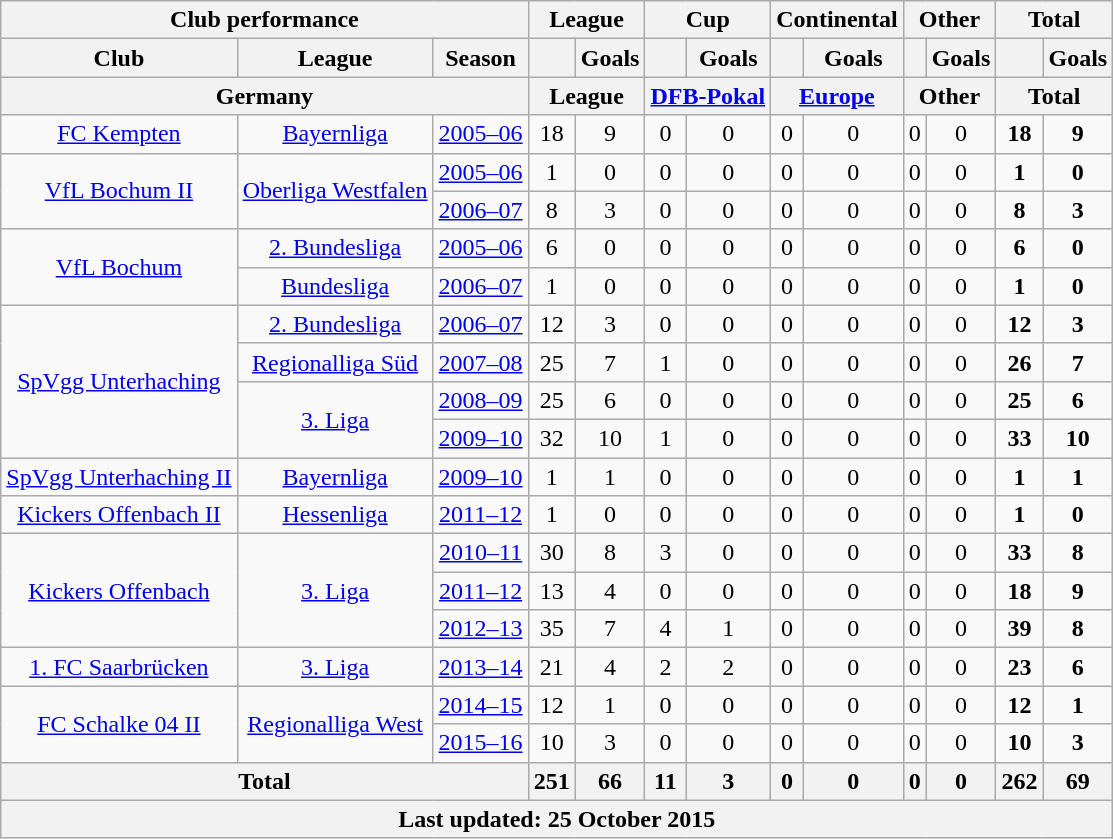<table class="wikitable" Style="text-align: center">
<tr>
<th colspan="3">Club performance</th>
<th colspan="2">League</th>
<th colspan="2">Cup</th>
<th colspan="2">Continental</th>
<th colspan="2">Other</th>
<th colspan="2">Total</th>
</tr>
<tr>
<th>Club</th>
<th>League</th>
<th>Season</th>
<th></th>
<th>Goals</th>
<th></th>
<th>Goals</th>
<th></th>
<th>Goals</th>
<th></th>
<th>Goals</th>
<th></th>
<th>Goals</th>
</tr>
<tr>
<th colspan="3">Germany</th>
<th colspan="2">League</th>
<th colspan="2"><a href='#'>DFB-Pokal</a></th>
<th colspan="2"><a href='#'>Europe</a></th>
<th colspan="2">Other</th>
<th colspan="2">Total</th>
</tr>
<tr>
<td rowspan="1"><a href='#'>FC Kempten</a></td>
<td rowspan="1"><a href='#'>Bayernliga</a></td>
<td><a href='#'>2005–06</a></td>
<td>18</td>
<td>9</td>
<td>0</td>
<td>0</td>
<td>0</td>
<td>0</td>
<td>0</td>
<td>0</td>
<td><strong>18</strong></td>
<td><strong>9</strong></td>
</tr>
<tr>
<td rowspan="2"><a href='#'>VfL Bochum II</a></td>
<td rowspan="2"><a href='#'>Oberliga Westfalen</a></td>
<td><a href='#'>2005–06</a></td>
<td>1</td>
<td>0</td>
<td>0</td>
<td>0</td>
<td>0</td>
<td>0</td>
<td>0</td>
<td>0</td>
<td><strong>1</strong></td>
<td><strong>0</strong></td>
</tr>
<tr>
<td><a href='#'>2006–07</a></td>
<td>8</td>
<td>3</td>
<td>0</td>
<td>0</td>
<td>0</td>
<td>0</td>
<td>0</td>
<td>0</td>
<td><strong>8</strong></td>
<td><strong>3</strong></td>
</tr>
<tr>
<td rowspan="2"><a href='#'>VfL Bochum</a></td>
<td rowspan="1"><a href='#'>2. Bundesliga</a></td>
<td><a href='#'>2005–06</a></td>
<td>6</td>
<td>0</td>
<td>0</td>
<td>0</td>
<td>0</td>
<td>0</td>
<td>0</td>
<td>0</td>
<td><strong>6</strong></td>
<td><strong>0</strong></td>
</tr>
<tr>
<td rowspan="1"><a href='#'>Bundesliga</a></td>
<td><a href='#'>2006–07</a></td>
<td>1</td>
<td>0</td>
<td>0</td>
<td>0</td>
<td>0</td>
<td>0</td>
<td>0</td>
<td>0</td>
<td><strong>1</strong></td>
<td><strong>0</strong></td>
</tr>
<tr>
<td rowspan="4"><a href='#'>SpVgg Unterhaching</a></td>
<td rowspan="1"><a href='#'>2. Bundesliga</a></td>
<td><a href='#'>2006–07</a></td>
<td>12</td>
<td>3</td>
<td>0</td>
<td>0</td>
<td>0</td>
<td>0</td>
<td>0</td>
<td>0</td>
<td><strong>12</strong></td>
<td><strong>3</strong></td>
</tr>
<tr>
<td rowspan="1"><a href='#'>Regionalliga Süd</a></td>
<td><a href='#'>2007–08</a></td>
<td>25</td>
<td>7</td>
<td>1</td>
<td>0</td>
<td>0</td>
<td>0</td>
<td>0</td>
<td>0</td>
<td><strong>26</strong></td>
<td><strong>7</strong></td>
</tr>
<tr>
<td rowspan="2"><a href='#'>3. Liga</a></td>
<td><a href='#'>2008–09</a></td>
<td>25</td>
<td>6</td>
<td>0</td>
<td>0</td>
<td>0</td>
<td>0</td>
<td>0</td>
<td>0</td>
<td><strong>25</strong></td>
<td><strong>6</strong></td>
</tr>
<tr>
<td><a href='#'>2009–10</a></td>
<td>32</td>
<td>10</td>
<td>1</td>
<td>0</td>
<td>0</td>
<td>0</td>
<td>0</td>
<td>0</td>
<td><strong>33</strong></td>
<td><strong>10</strong></td>
</tr>
<tr>
<td rowspan="1"><a href='#'>SpVgg Unterhaching II</a></td>
<td rowspan="1"><a href='#'>Bayernliga</a></td>
<td><a href='#'>2009–10</a></td>
<td>1</td>
<td>1</td>
<td>0</td>
<td>0</td>
<td>0</td>
<td>0</td>
<td>0</td>
<td>0</td>
<td><strong>1</strong></td>
<td><strong>1</strong></td>
</tr>
<tr>
<td rowspan="1"><a href='#'>Kickers Offenbach II</a></td>
<td rowspan="1"><a href='#'>Hessenliga</a></td>
<td><a href='#'>2011–12</a></td>
<td>1</td>
<td>0</td>
<td>0</td>
<td>0</td>
<td>0</td>
<td>0</td>
<td>0</td>
<td>0</td>
<td><strong>1</strong></td>
<td><strong>0</strong></td>
</tr>
<tr>
<td rowspan="3"><a href='#'>Kickers Offenbach</a></td>
<td rowspan="3"><a href='#'>3. Liga</a></td>
<td><a href='#'>2010–11</a></td>
<td>30</td>
<td>8</td>
<td>3</td>
<td>0</td>
<td>0</td>
<td>0</td>
<td>0</td>
<td>0</td>
<td><strong>33</strong></td>
<td><strong>8</strong></td>
</tr>
<tr>
<td><a href='#'>2011–12</a></td>
<td>13</td>
<td>4</td>
<td>0</td>
<td>0</td>
<td>0</td>
<td>0</td>
<td>0</td>
<td>0</td>
<td><strong>18</strong></td>
<td><strong>9</strong></td>
</tr>
<tr>
<td><a href='#'>2012–13</a></td>
<td>35</td>
<td>7</td>
<td>4</td>
<td>1</td>
<td>0</td>
<td>0</td>
<td>0</td>
<td>0</td>
<td><strong>39</strong></td>
<td><strong>8</strong></td>
</tr>
<tr>
<td rowspan="1"><a href='#'>1. FC Saarbrücken</a></td>
<td rowspan="1"><a href='#'>3. Liga</a></td>
<td><a href='#'>2013–14</a></td>
<td>21</td>
<td>4</td>
<td>2</td>
<td>2</td>
<td>0</td>
<td>0</td>
<td>0</td>
<td>0</td>
<td><strong>23</strong></td>
<td><strong>6</strong></td>
</tr>
<tr>
<td rowspan="2"><a href='#'>FC Schalke 04 II</a></td>
<td rowspan="2"><a href='#'>Regionalliga West</a></td>
<td><a href='#'>2014–15</a></td>
<td>12</td>
<td>1</td>
<td>0</td>
<td>0</td>
<td>0</td>
<td>0</td>
<td>0</td>
<td>0</td>
<td><strong>12</strong></td>
<td><strong>1</strong></td>
</tr>
<tr>
<td><a href='#'>2015–16</a></td>
<td>10</td>
<td>3</td>
<td>0</td>
<td>0</td>
<td>0</td>
<td>0</td>
<td>0</td>
<td>0</td>
<td><strong>10</strong></td>
<td><strong>3</strong></td>
</tr>
<tr>
<th colspan="3">Total</th>
<th>251</th>
<th>66</th>
<th>11</th>
<th>3</th>
<th>0</th>
<th>0</th>
<th>0</th>
<th>0</th>
<th>262</th>
<th>69</th>
</tr>
<tr>
<th colspan="14">Last updated: 25 October 2015</th>
</tr>
</table>
